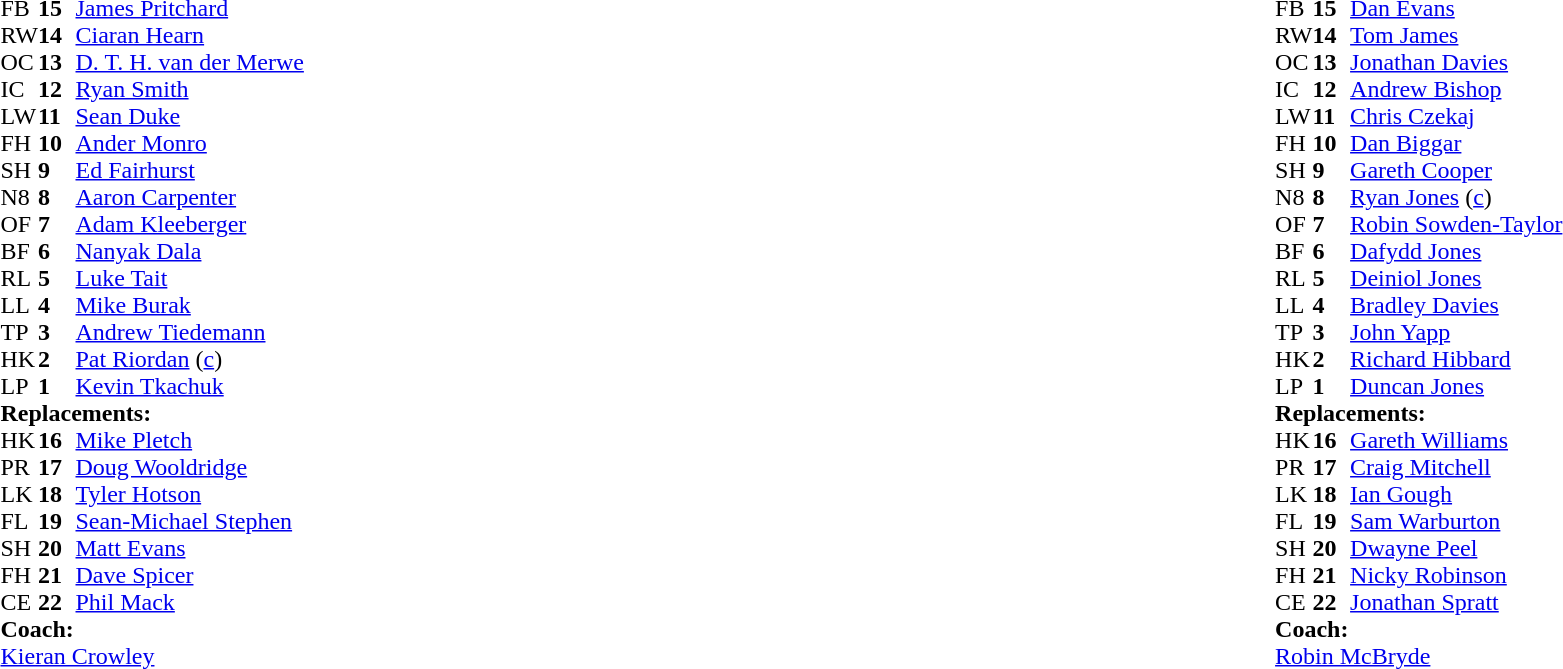<table style="width:100%">
<tr>
<td style="vertical-align:top; width:50%"><br><table cellspacing="0" cellpadding="0">
<tr>
<th width="25"></th>
<th width="25"></th>
</tr>
<tr>
<td>FB</td>
<td><strong>15</strong></td>
<td><a href='#'>James Pritchard</a></td>
</tr>
<tr>
<td>RW</td>
<td><strong>14</strong></td>
<td><a href='#'>Ciaran Hearn</a></td>
</tr>
<tr>
<td>OC</td>
<td><strong>13</strong></td>
<td><a href='#'>D. T. H. van der Merwe</a></td>
</tr>
<tr>
<td>IC</td>
<td><strong>12</strong></td>
<td><a href='#'>Ryan Smith</a></td>
</tr>
<tr>
<td>LW</td>
<td><strong>11</strong></td>
<td><a href='#'>Sean Duke</a></td>
<td></td>
<td></td>
</tr>
<tr>
<td>FH</td>
<td><strong>10</strong></td>
<td><a href='#'>Ander Monro</a></td>
<td></td>
<td></td>
</tr>
<tr>
<td>SH</td>
<td><strong>9</strong></td>
<td><a href='#'>Ed Fairhurst</a></td>
<td></td>
<td></td>
</tr>
<tr>
<td>N8</td>
<td><strong>8</strong></td>
<td><a href='#'>Aaron Carpenter</a></td>
</tr>
<tr>
<td>OF</td>
<td><strong>7</strong></td>
<td><a href='#'>Adam Kleeberger</a></td>
</tr>
<tr>
<td>BF</td>
<td><strong>6</strong></td>
<td><a href='#'>Nanyak Dala</a></td>
<td></td>
<td></td>
</tr>
<tr>
<td>RL</td>
<td><strong>5</strong></td>
<td><a href='#'>Luke Tait</a></td>
<td></td>
<td></td>
</tr>
<tr>
<td>LL</td>
<td><strong>4</strong></td>
<td><a href='#'>Mike Burak</a></td>
</tr>
<tr>
<td>TP</td>
<td><strong>3</strong></td>
<td><a href='#'>Andrew Tiedemann</a></td>
<td></td>
<td></td>
</tr>
<tr>
<td>HK</td>
<td><strong>2</strong></td>
<td><a href='#'>Pat Riordan</a> (<a href='#'>c</a>)</td>
</tr>
<tr>
<td>LP</td>
<td><strong>1</strong></td>
<td><a href='#'>Kevin Tkachuk</a></td>
</tr>
<tr>
<td colspan="3"><strong>Replacements:</strong></td>
</tr>
<tr>
<td>HK</td>
<td><strong>16</strong></td>
<td><a href='#'>Mike Pletch</a></td>
<td></td>
<td></td>
</tr>
<tr>
<td>PR</td>
<td><strong>17</strong></td>
<td><a href='#'>Doug Wooldridge</a></td>
<td></td>
<td></td>
</tr>
<tr>
<td>LK</td>
<td><strong>18</strong></td>
<td><a href='#'>Tyler Hotson</a></td>
<td></td>
<td></td>
</tr>
<tr>
<td>FL</td>
<td><strong>19</strong></td>
<td><a href='#'>Sean-Michael Stephen</a></td>
<td></td>
<td></td>
</tr>
<tr>
<td>SH</td>
<td><strong>20</strong></td>
<td><a href='#'>Matt Evans</a></td>
<td></td>
<td></td>
</tr>
<tr>
<td>FH</td>
<td><strong>21</strong></td>
<td><a href='#'>Dave Spicer</a></td>
<td></td>
<td></td>
</tr>
<tr>
<td>CE</td>
<td><strong>22</strong></td>
<td><a href='#'>Phil Mack</a></td>
</tr>
<tr>
<td colspan="3"><strong>Coach:</strong></td>
</tr>
<tr>
<td colspan="3"> <a href='#'>Kieran Crowley</a></td>
</tr>
</table>
</td>
<td style="vertical-align:top"></td>
<td style="vertical-align:top;width:50%"><br><table cellspacing="0" cellpadding="0" style="margin:auto">
<tr>
<th width="25"></th>
<th width="25"></th>
</tr>
<tr>
<td>FB</td>
<td><strong>15</strong></td>
<td><a href='#'>Dan Evans</a></td>
</tr>
<tr>
<td>RW</td>
<td><strong>14</strong></td>
<td><a href='#'>Tom James</a></td>
</tr>
<tr>
<td>OC</td>
<td><strong>13</strong></td>
<td><a href='#'>Jonathan Davies</a></td>
<td></td>
<td></td>
</tr>
<tr>
<td>IC</td>
<td><strong>12</strong></td>
<td><a href='#'>Andrew Bishop</a></td>
</tr>
<tr>
<td>LW</td>
<td><strong>11</strong></td>
<td><a href='#'>Chris Czekaj</a></td>
</tr>
<tr>
<td>FH</td>
<td><strong>10</strong></td>
<td><a href='#'>Dan Biggar</a></td>
</tr>
<tr>
<td>SH</td>
<td><strong>9</strong></td>
<td><a href='#'>Gareth Cooper</a></td>
<td></td>
<td></td>
</tr>
<tr>
<td>N8</td>
<td><strong>8</strong></td>
<td><a href='#'>Ryan Jones</a> (<a href='#'>c</a>)</td>
</tr>
<tr>
<td>OF</td>
<td><strong>7</strong></td>
<td><a href='#'>Robin Sowden-Taylor</a></td>
</tr>
<tr>
<td>BF</td>
<td><strong>6</strong></td>
<td><a href='#'>Dafydd Jones</a></td>
</tr>
<tr>
<td>RL</td>
<td><strong>5</strong></td>
<td><a href='#'>Deiniol Jones</a></td>
</tr>
<tr>
<td>LL</td>
<td><strong>4</strong></td>
<td><a href='#'>Bradley Davies</a></td>
</tr>
<tr>
<td>TP</td>
<td><strong>3</strong></td>
<td><a href='#'>John Yapp</a></td>
<td></td>
<td></td>
</tr>
<tr>
<td>HK</td>
<td><strong>2</strong></td>
<td><a href='#'>Richard Hibbard</a></td>
<td></td>
<td></td>
</tr>
<tr>
<td>LP</td>
<td><strong>1</strong></td>
<td><a href='#'>Duncan Jones</a></td>
</tr>
<tr>
<td colspan="3"><strong>Replacements:</strong></td>
</tr>
<tr>
<td>HK</td>
<td><strong>16</strong></td>
<td><a href='#'>Gareth Williams</a></td>
<td></td>
<td></td>
</tr>
<tr>
<td>PR</td>
<td><strong>17</strong></td>
<td><a href='#'>Craig Mitchell</a></td>
<td></td>
<td></td>
</tr>
<tr>
<td>LK</td>
<td><strong>18</strong></td>
<td><a href='#'>Ian Gough</a></td>
</tr>
<tr>
<td>FL</td>
<td><strong>19</strong></td>
<td><a href='#'>Sam Warburton</a></td>
</tr>
<tr>
<td>SH</td>
<td><strong>20</strong></td>
<td><a href='#'>Dwayne Peel</a></td>
<td></td>
<td></td>
</tr>
<tr>
<td>FH</td>
<td><strong>21</strong></td>
<td><a href='#'>Nicky Robinson</a></td>
</tr>
<tr>
<td>CE</td>
<td><strong>22</strong></td>
<td><a href='#'>Jonathan Spratt</a></td>
<td></td>
<td></td>
</tr>
<tr>
<td colspan="3"><strong>Coach:</strong></td>
</tr>
<tr>
<td colspan="3"> <a href='#'>Robin McBryde</a></td>
</tr>
</table>
</td>
</tr>
</table>
